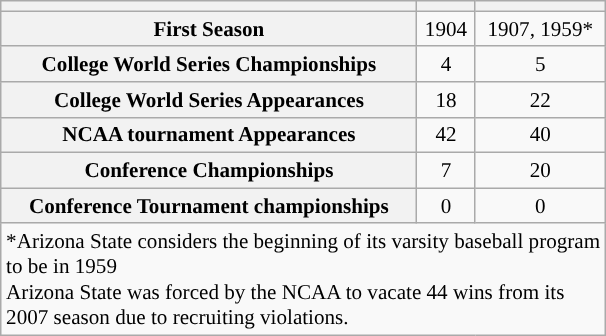<table class="wikitable" style="float:right; clear:right; margin-left:1em; font-size:88%;">
<tr>
<th></th>
<th><a href='#'></a></th>
<th><a href='#'></a></th>
</tr>
<tr>
<th scope="row">First Season</th>
<td align="center">1904</td>
<td align="center">1907, 1959*</td>
</tr>
<tr>
<th scope="row">College World Series Championships</th>
<td align="center">4</td>
<td align="center">5</td>
</tr>
<tr>
<th scope="row">College World Series Appearances</th>
<td align="center">18</td>
<td align="center">22</td>
</tr>
<tr>
<th scope="row">NCAA tournament Appearances</th>
<td align="center">42</td>
<td align="center">40</td>
</tr>
<tr>
<th scope="row">Conference Championships</th>
<td align="center">7</td>
<td align="center">20</td>
</tr>
<tr>
<th scope="row">Conference Tournament championships</th>
<td align="center">0</td>
<td align="center">0</td>
</tr>
<tr>
<td colspan="3">*Arizona State considers the beginning of its varsity baseball program <br> to be in 1959<br>Arizona State was forced by the NCAA to vacate 44 wins from its <br> 2007 season due to recruiting violations.</td>
</tr>
</table>
